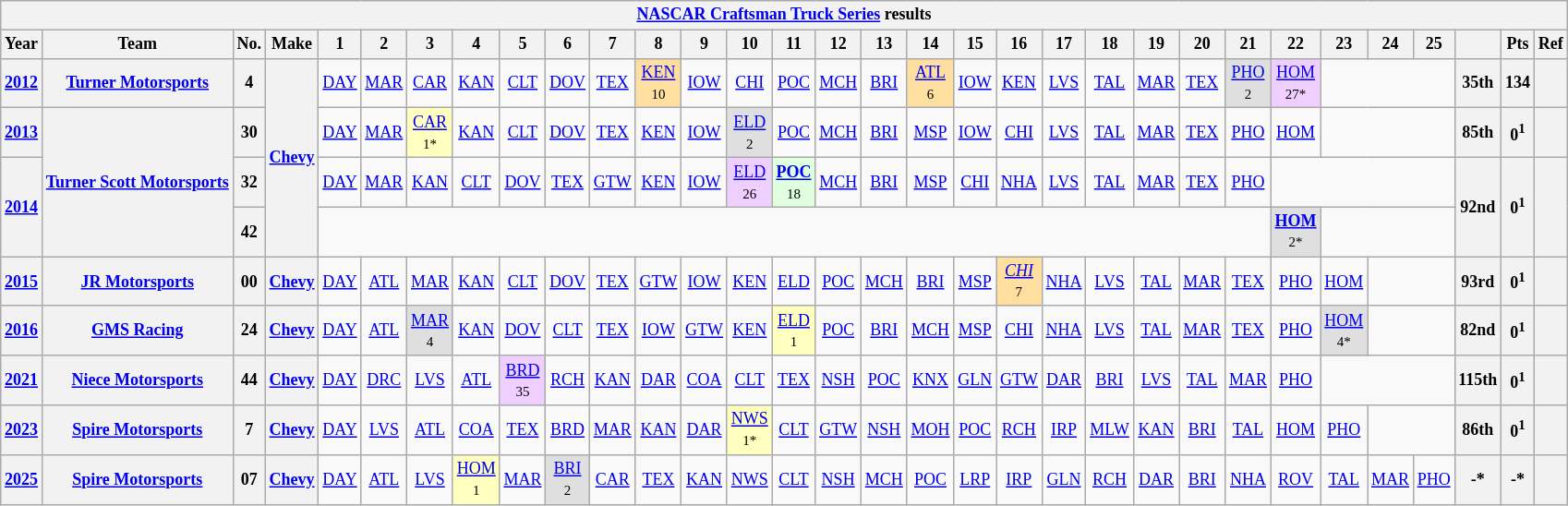<table class="wikitable" style="text-align:center; font-size:75%">
<tr>
<th colspan=32><a href='#'>NASCAR Craftsman Truck Series</a> results</th>
</tr>
<tr>
<th>Year</th>
<th>Team</th>
<th>No.</th>
<th>Make</th>
<th>1</th>
<th>2</th>
<th>3</th>
<th>4</th>
<th>5</th>
<th>6</th>
<th>7</th>
<th>8</th>
<th>9</th>
<th>10</th>
<th>11</th>
<th>12</th>
<th>13</th>
<th>14</th>
<th>15</th>
<th>16</th>
<th>17</th>
<th>18</th>
<th>19</th>
<th>20</th>
<th>21</th>
<th>22</th>
<th>23</th>
<th>24</th>
<th>25</th>
<th></th>
<th>Pts</th>
<th>Ref</th>
</tr>
<tr>
<th><a href='#'>2012</a></th>
<th><a href='#'>Turner Motorsports</a></th>
<th>4</th>
<th rowspan=4><a href='#'>Chevy</a></th>
<td><a href='#'>DAY</a></td>
<td><a href='#'>MAR</a></td>
<td><a href='#'>CAR</a></td>
<td><a href='#'>KAN</a></td>
<td><a href='#'>CLT</a></td>
<td><a href='#'>DOV</a></td>
<td><a href='#'>TEX</a></td>
<td style="background:#FFDF9F;"><a href='#'>KEN</a><br><small>10</small></td>
<td><a href='#'>IOW</a></td>
<td><a href='#'>CHI</a></td>
<td><a href='#'>POC</a></td>
<td><a href='#'>MCH</a></td>
<td><a href='#'>BRI</a></td>
<td style="background:#FFDF9F;"><a href='#'>ATL</a><br><small>6</small></td>
<td><a href='#'>IOW</a></td>
<td><a href='#'>KEN</a></td>
<td><a href='#'>LVS</a></td>
<td><a href='#'>TAL</a></td>
<td><a href='#'>MAR</a></td>
<td><a href='#'>TEX</a></td>
<td style="background:#DFDFDF;"><a href='#'>PHO</a><br><small>2</small></td>
<td style="background:#EFCFFF;"><a href='#'>HOM</a><br><small>27*</small></td>
<td colspan=3></td>
<th>35th</th>
<th>134</th>
<th></th>
</tr>
<tr>
<th><a href='#'>2013</a></th>
<th rowspan=3><a href='#'>Turner Scott Motorsports</a></th>
<th>30</th>
<td><a href='#'>DAY</a></td>
<td><a href='#'>MAR</a></td>
<td style="background:#FFFFBF;"><a href='#'>CAR</a><br><small>1*</small></td>
<td><a href='#'>KAN</a></td>
<td><a href='#'>CLT</a></td>
<td><a href='#'>DOV</a></td>
<td><a href='#'>TEX</a></td>
<td><a href='#'>KEN</a></td>
<td><a href='#'>IOW</a></td>
<td style="background:#DFDFDF;"><a href='#'>ELD</a><br><small>2</small></td>
<td><a href='#'>POC</a></td>
<td><a href='#'>MCH</a></td>
<td><a href='#'>BRI</a></td>
<td><a href='#'>MSP</a></td>
<td><a href='#'>IOW</a></td>
<td><a href='#'>CHI</a></td>
<td><a href='#'>LVS</a></td>
<td><a href='#'>TAL</a></td>
<td><a href='#'>MAR</a></td>
<td><a href='#'>TEX</a></td>
<td><a href='#'>PHO</a></td>
<td><a href='#'>HOM</a></td>
<td colspan=3></td>
<th>85th</th>
<th>0<sup>1</sup></th>
<th></th>
</tr>
<tr>
<th rowspan=2><a href='#'>2014</a></th>
<th>32</th>
<td><a href='#'>DAY</a></td>
<td><a href='#'>MAR</a></td>
<td><a href='#'>KAN</a></td>
<td><a href='#'>CLT</a></td>
<td><a href='#'>DOV</a></td>
<td><a href='#'>TEX</a></td>
<td><a href='#'>GTW</a></td>
<td><a href='#'>KEN</a></td>
<td><a href='#'>IOW</a></td>
<td style="background:#EFCFFF;"><a href='#'>ELD</a><br><small>26</small></td>
<td style="background:#DFFFDF;"><strong><a href='#'>POC</a></strong><br><small>18</small></td>
<td><a href='#'>MCH</a></td>
<td><a href='#'>BRI</a></td>
<td><a href='#'>MSP</a></td>
<td><a href='#'>CHI</a></td>
<td><a href='#'>NHA</a></td>
<td><a href='#'>LVS</a></td>
<td><a href='#'>TAL</a></td>
<td><a href='#'>MAR</a></td>
<td><a href='#'>TEX</a></td>
<td><a href='#'>PHO</a></td>
<td colspan=4></td>
<th rowspan=2>92nd</th>
<th rowspan=2>0<sup>1</sup></th>
<th rowspan=2></th>
</tr>
<tr>
<th>42</th>
<td colspan=21></td>
<td style="background:#DFDFDF;"><strong><a href='#'>HOM</a></strong><br><small>2*</small></td>
<td colspan=3></td>
</tr>
<tr>
<th><a href='#'>2015</a></th>
<th><a href='#'>JR Motorsports</a></th>
<th>00</th>
<th><a href='#'>Chevy</a></th>
<td><a href='#'>DAY</a></td>
<td><a href='#'>ATL</a></td>
<td><a href='#'>MAR</a></td>
<td><a href='#'>KAN</a></td>
<td><a href='#'>CLT</a></td>
<td><a href='#'>DOV</a></td>
<td><a href='#'>TEX</a></td>
<td><a href='#'>GTW</a></td>
<td><a href='#'>IOW</a></td>
<td><a href='#'>KEN</a></td>
<td><a href='#'>ELD</a></td>
<td><a href='#'>POC</a></td>
<td><a href='#'>MCH</a></td>
<td><a href='#'>BRI</a></td>
<td><a href='#'>MSP</a></td>
<td style="background:#FFDF9F;"><em><a href='#'>CHI</a></em><br><small>7</small></td>
<td><a href='#'>NHA</a></td>
<td><a href='#'>LVS</a></td>
<td><a href='#'>TAL</a></td>
<td><a href='#'>MAR</a></td>
<td><a href='#'>TEX</a></td>
<td><a href='#'>PHO</a></td>
<td><a href='#'>HOM</a></td>
<td colspan=2></td>
<th>93rd</th>
<th>0<sup>1</sup></th>
<th></th>
</tr>
<tr>
<th><a href='#'>2016</a></th>
<th><a href='#'>GMS Racing</a></th>
<th>24</th>
<th><a href='#'>Chevy</a></th>
<td><a href='#'>DAY</a></td>
<td><a href='#'>ATL</a></td>
<td style="background:#DFDFDF;"><a href='#'>MAR</a><br><small>4</small></td>
<td><a href='#'>KAN</a></td>
<td><a href='#'>DOV</a></td>
<td><a href='#'>CLT</a></td>
<td><a href='#'>TEX</a></td>
<td><a href='#'>IOW</a></td>
<td><a href='#'>GTW</a></td>
<td><a href='#'>KEN</a></td>
<td style="background:#FFFFBF;"><a href='#'>ELD</a><br><small>1</small></td>
<td><a href='#'>POC</a></td>
<td><a href='#'>BRI</a></td>
<td><a href='#'>MCH</a></td>
<td><a href='#'>MSP</a></td>
<td><a href='#'>CHI</a></td>
<td><a href='#'>NHA</a></td>
<td><a href='#'>LVS</a></td>
<td><a href='#'>TAL</a></td>
<td><a href='#'>MAR</a></td>
<td><a href='#'>TEX</a></td>
<td><a href='#'>PHO</a></td>
<td style="background:#DFDFDF;"><a href='#'>HOM</a><br><small>4*</small></td>
<td colspan=2></td>
<th>82nd</th>
<th>0<sup>1</sup></th>
<th></th>
</tr>
<tr>
<th><a href='#'>2021</a></th>
<th><a href='#'>Niece Motorsports</a></th>
<th>44</th>
<th><a href='#'>Chevy</a></th>
<td><a href='#'>DAY</a></td>
<td><a href='#'>DRC</a></td>
<td><a href='#'>LVS</a></td>
<td><a href='#'>ATL</a></td>
<td style="background:#EFCFFF;"><a href='#'>BRD</a><br><small>35</small></td>
<td><a href='#'>RCH</a></td>
<td><a href='#'>KAN</a></td>
<td><a href='#'>DAR</a></td>
<td><a href='#'>COA</a></td>
<td><a href='#'>CLT</a></td>
<td><a href='#'>TEX</a></td>
<td><a href='#'>NSH</a></td>
<td><a href='#'>POC</a></td>
<td><a href='#'>KNX</a></td>
<td><a href='#'>GLN</a></td>
<td><a href='#'>GTW</a></td>
<td><a href='#'>DAR</a></td>
<td><a href='#'>BRI</a></td>
<td><a href='#'>LVS</a></td>
<td><a href='#'>TAL</a></td>
<td><a href='#'>MAR</a></td>
<td><a href='#'>PHO</a></td>
<td colspan=3></td>
<th>115th</th>
<th>0<sup>1</sup></th>
<th></th>
</tr>
<tr>
<th><a href='#'>2023</a></th>
<th><a href='#'>Spire Motorsports</a></th>
<th>7</th>
<th><a href='#'>Chevy</a></th>
<td><a href='#'>DAY</a></td>
<td><a href='#'>LVS</a></td>
<td><a href='#'>ATL</a></td>
<td><a href='#'>COA</a></td>
<td><a href='#'>TEX</a></td>
<td><a href='#'>BRD</a></td>
<td><a href='#'>MAR</a></td>
<td><a href='#'>KAN</a></td>
<td><a href='#'>DAR</a></td>
<td style="background:#FFFFBF;"><a href='#'>NWS</a><br><small>1*</small></td>
<td><a href='#'>CLT</a></td>
<td><a href='#'>GTW</a></td>
<td><a href='#'>NSH</a></td>
<td><a href='#'>MOH</a></td>
<td><a href='#'>POC</a></td>
<td><a href='#'>RCH</a></td>
<td><a href='#'>IRP</a></td>
<td><a href='#'>MLW</a></td>
<td><a href='#'>KAN</a></td>
<td><a href='#'>BRI</a></td>
<td><a href='#'>TAL</a></td>
<td><a href='#'>HOM</a></td>
<td><a href='#'>PHO</a></td>
<td colspan=2></td>
<th>86th</th>
<th>0<sup>1</sup></th>
<th></th>
</tr>
<tr>
<th><a href='#'>2025</a></th>
<th><a href='#'>Spire Motorsports</a></th>
<th>07</th>
<th><a href='#'>Chevy</a></th>
<td><a href='#'>DAY</a></td>
<td><a href='#'>ATL</a></td>
<td><a href='#'>LVS</a></td>
<td style="background:#FFFFBF;"><a href='#'>HOM</a><br><small>1</small></td>
<td><a href='#'>MAR</a></td>
<td style="background:#DFDFDF;"><a href='#'>BRI</a><br><small>2</small></td>
<td><a href='#'>CAR</a></td>
<td><a href='#'>TEX</a></td>
<td><a href='#'>KAN</a></td>
<td><a href='#'>NWS</a></td>
<td><a href='#'>CLT</a></td>
<td><a href='#'>NSH</a></td>
<td><a href='#'>MCH</a></td>
<td><a href='#'>POC</a></td>
<td><a href='#'>LRP</a></td>
<td><a href='#'>IRP</a></td>
<td><a href='#'>GLN</a></td>
<td><a href='#'>RCH</a></td>
<td><a href='#'>DAR</a></td>
<td><a href='#'>BRI</a></td>
<td><a href='#'>NHA</a></td>
<td><a href='#'>ROV</a></td>
<td><a href='#'>TAL</a></td>
<td><a href='#'>MAR</a></td>
<td><a href='#'>PHO</a></td>
<th>-*</th>
<th>-*</th>
<th></th>
</tr>
</table>
